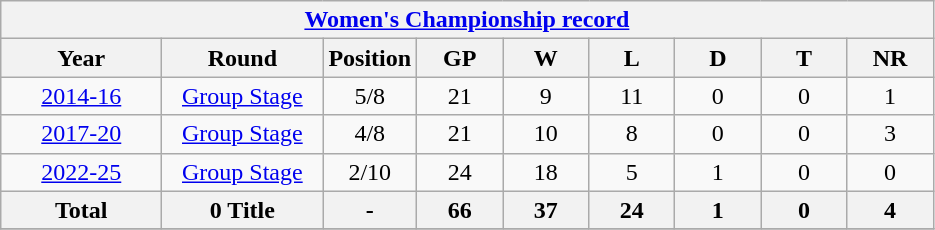<table class="wikitable" style="text-align: center;">
<tr>
<th colspan=10><a href='#'>Women's Championship record</a></th>
</tr>
<tr>
<th width=100>Year</th>
<th width=100>Round</th>
<th width=50>Position</th>
<th width=50>GP</th>
<th width=50>W</th>
<th width=50>L</th>
<th width=50>D</th>
<th width=50>T</th>
<th width=50>NR</th>
</tr>
<tr>
<td><a href='#'>2014-16</a></td>
<td><a href='#'>Group Stage</a></td>
<td>5/8</td>
<td>21</td>
<td>9</td>
<td>11</td>
<td>0</td>
<td>0</td>
<td>1</td>
</tr>
<tr>
<td><a href='#'>2017-20</a></td>
<td><a href='#'>Group Stage</a></td>
<td>4/8</td>
<td>21</td>
<td>10</td>
<td>8</td>
<td>0</td>
<td>0</td>
<td>3</td>
</tr>
<tr>
<td><a href='#'>2022-25</a></td>
<td><a href='#'>Group Stage</a></td>
<td>2/10</td>
<td>24</td>
<td>18</td>
<td>5</td>
<td>1</td>
<td>0</td>
<td>0</td>
</tr>
<tr>
<th><strong>Total</strong></th>
<th>0 Title</th>
<th>-</th>
<th>66</th>
<th>37</th>
<th>24</th>
<th>1</th>
<th>0</th>
<th>4</th>
</tr>
<tr>
</tr>
</table>
